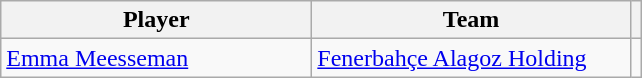<table class="wikitable" style="text-align: center;">
<tr>
<th style="width:200px;">Player</th>
<th style="width:205px;">Team</th>
<th></th>
</tr>
<tr>
<td align=left> <a href='#'>Emma Meesseman</a></td>
<td align=left> <a href='#'>Fenerbahçe Alagoz Holding</a></td>
<td></td>
</tr>
</table>
